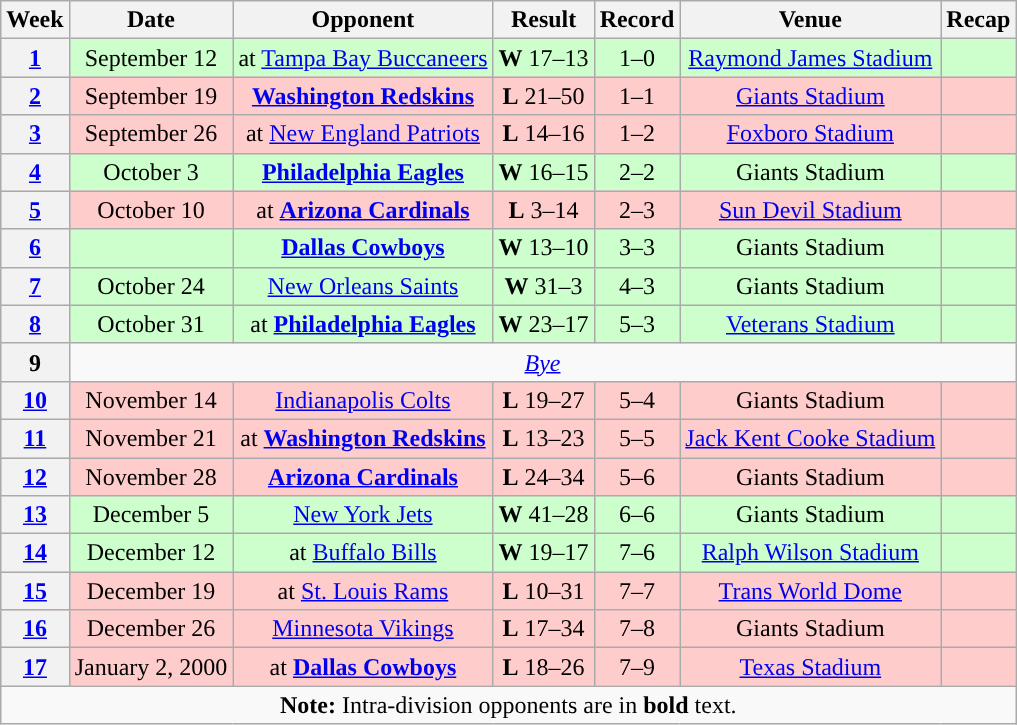<table class="wikitable" style="text-align:center">
<tr>
<th>Week</th>
<th>Date</th>
<th>Opponent</th>
<th>Result</th>
<th>Record</th>
<th>Venue</th>
<th>Recap</th>
</tr>
<tr style="background:#cfc">
<th><a href='#'>1</a></th>
<td>September 12</td>
<td>at <a href='#'>Tampa Bay Buccaneers</a></td>
<td><strong>W</strong> 17–13</td>
<td>1–0</td>
<td><a href='#'>Raymond James Stadium</a></td>
<td></td>
</tr>
<tr style="background:#fcc">
<th><a href='#'>2</a></th>
<td>September 19</td>
<td><strong><a href='#'>Washington Redskins</a></strong></td>
<td><strong>L</strong> 21–50</td>
<td>1–1</td>
<td><a href='#'>Giants Stadium</a></td>
<td></td>
</tr>
<tr style="background:#fcc">
<th><a href='#'>3</a></th>
<td>September 26</td>
<td>at <a href='#'>New England Patriots</a></td>
<td><strong>L</strong> 14–16</td>
<td>1–2</td>
<td><a href='#'>Foxboro Stadium</a></td>
<td></td>
</tr>
<tr style="background:#cfc">
<th><a href='#'>4</a></th>
<td>October 3</td>
<td><strong><a href='#'>Philadelphia Eagles</a></strong></td>
<td><strong>W</strong> 16–15</td>
<td>2–2</td>
<td>Giants Stadium</td>
<td></td>
</tr>
<tr style="background:#fcc">
<th><a href='#'>5</a></th>
<td>October 10</td>
<td>at <strong><a href='#'>Arizona Cardinals</a></strong></td>
<td><strong>L</strong> 3–14</td>
<td>2–3</td>
<td><a href='#'>Sun Devil Stadium</a></td>
<td></td>
</tr>
<tr style="background:#cfc">
<th><a href='#'>6</a></th>
<td></td>
<td><strong><a href='#'>Dallas Cowboys</a></strong></td>
<td><strong>W</strong> 13–10</td>
<td>3–3</td>
<td>Giants Stadium</td>
<td></td>
</tr>
<tr style="background:#cfc">
<th><a href='#'>7</a></th>
<td>October 24</td>
<td><a href='#'>New Orleans Saints</a></td>
<td><strong>W</strong> 31–3</td>
<td>4–3</td>
<td>Giants Stadium</td>
<td></td>
</tr>
<tr style="background:#cfc">
<th><a href='#'>8</a></th>
<td>October 31</td>
<td>at <strong><a href='#'>Philadelphia Eagles</a></strong></td>
<td><strong>W</strong> 23–17 </td>
<td>5–3</td>
<td><a href='#'>Veterans Stadium</a></td>
<td></td>
</tr>
<tr>
<th>9</th>
<td colspan="6"><em><a href='#'>Bye</a></em></td>
</tr>
<tr style="background:#fcc">
<th><a href='#'>10</a></th>
<td>November 14</td>
<td><a href='#'>Indianapolis Colts</a></td>
<td><strong>L</strong> 19–27</td>
<td>5–4</td>
<td>Giants Stadium</td>
<td></td>
</tr>
<tr style="background:#fcc">
<th><a href='#'>11</a></th>
<td>November 21</td>
<td>at <strong><a href='#'>Washington Redskins</a></strong></td>
<td><strong>L</strong> 13–23</td>
<td>5–5</td>
<td><a href='#'>Jack Kent Cooke Stadium</a></td>
<td></td>
</tr>
<tr style="background:#fcc">
<th><a href='#'>12</a></th>
<td>November 28</td>
<td><strong><a href='#'>Arizona Cardinals</a></strong></td>
<td><strong>L</strong> 24–34</td>
<td>5–6</td>
<td>Giants Stadium</td>
<td></td>
</tr>
<tr style="background:#cfc">
<th><a href='#'>13</a></th>
<td>December 5</td>
<td><a href='#'>New York Jets</a></td>
<td><strong>W</strong> 41–28</td>
<td>6–6</td>
<td>Giants Stadium</td>
<td></td>
</tr>
<tr style="background:#cfc">
<th><a href='#'>14</a></th>
<td>December 12</td>
<td>at <a href='#'>Buffalo Bills</a></td>
<td><strong>W</strong> 19–17</td>
<td>7–6</td>
<td><a href='#'>Ralph Wilson Stadium</a></td>
<td></td>
</tr>
<tr style="background:#fcc">
<th><a href='#'>15</a></th>
<td>December 19</td>
<td>at <a href='#'>St. Louis Rams</a></td>
<td><strong>L</strong> 10–31</td>
<td>7–7</td>
<td><a href='#'>Trans World Dome</a></td>
<td></td>
</tr>
<tr style="background:#fcc">
<th><a href='#'>16</a></th>
<td>December 26</td>
<td><a href='#'>Minnesota Vikings</a></td>
<td><strong>L</strong> 17–34</td>
<td>7–8</td>
<td>Giants Stadium</td>
<td></td>
</tr>
<tr style="background:#fcc">
<th><a href='#'>17</a></th>
<td>January 2, 2000</td>
<td>at <strong><a href='#'>Dallas Cowboys</a></strong></td>
<td><strong>L</strong> 18–26</td>
<td>7–9</td>
<td><a href='#'>Texas Stadium</a></td>
<td></td>
</tr>
<tr>
<td colspan="8"><strong>Note:</strong> Intra-division opponents are in <strong>bold</strong> text.</td>
</tr>
</table>
